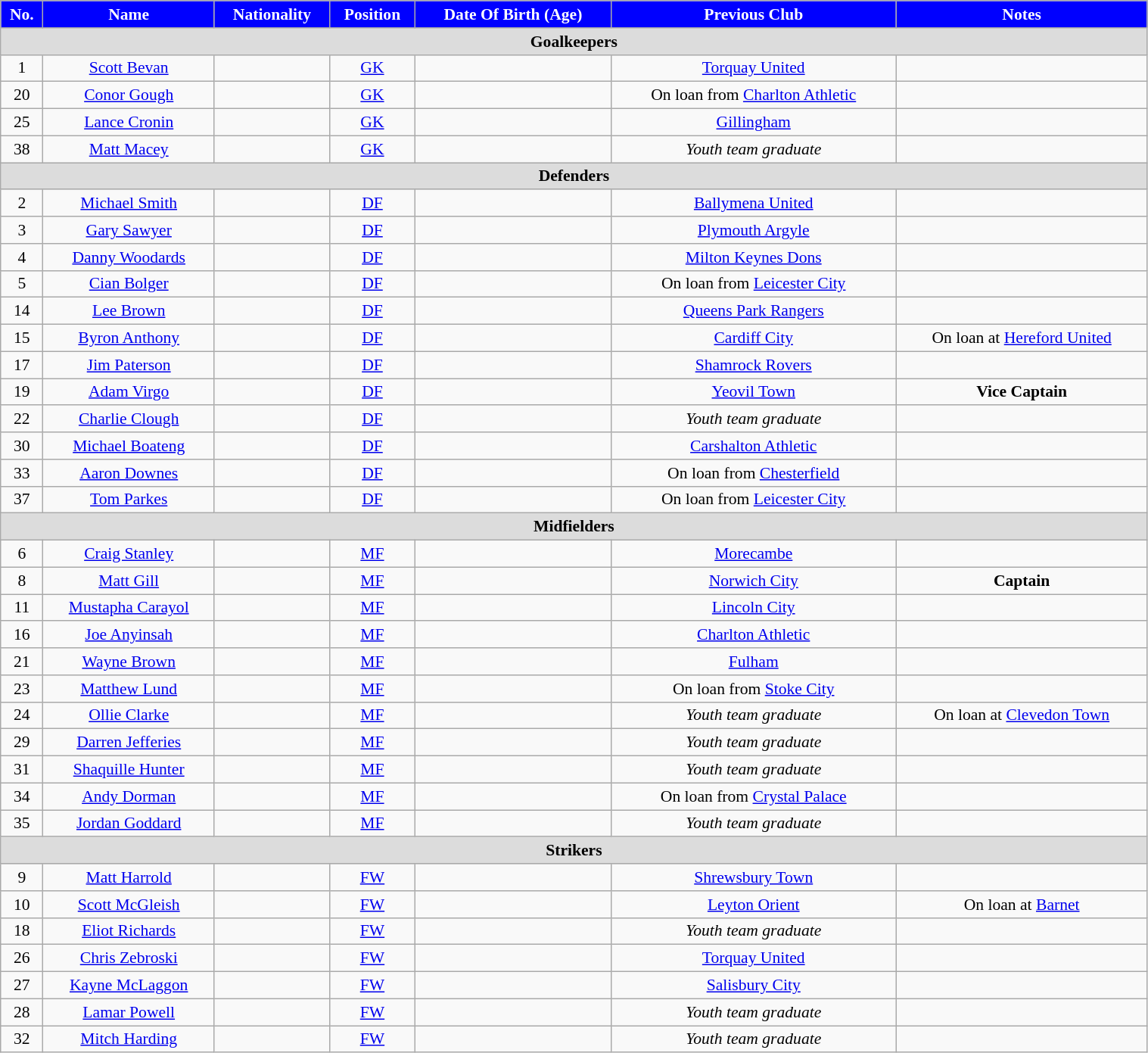<table class="wikitable" style="text-align: center; font-size:90%" width=80%>
<tr>
<th style="background: blue; color:white" align=right>No.</th>
<th style="background: blue; color:white" align=right>Name</th>
<th style="background: blue; color:white" align=right>Nationality</th>
<th style="background: blue; color:white" align=right>Position</th>
<th style="background: blue; color:white" align=right>Date Of Birth (Age)</th>
<th style="background: blue; color:white" align=right>Previous Club</th>
<th style="background: blue; color:white" align=right>Notes</th>
</tr>
<tr>
<th colspan=9 style="background: #DCDCDC" align=right>Goalkeepers</th>
</tr>
<tr>
<td>1</td>
<td><a href='#'>Scott Bevan</a></td>
<td></td>
<td><a href='#'>GK</a></td>
<td></td>
<td><a href='#'>Torquay United</a></td>
<td></td>
</tr>
<tr>
<td>20</td>
<td><a href='#'>Conor Gough</a></td>
<td></td>
<td><a href='#'>GK</a></td>
<td></td>
<td>On loan from <a href='#'>Charlton Athletic</a></td>
<td></td>
</tr>
<tr>
<td>25</td>
<td><a href='#'>Lance Cronin</a></td>
<td></td>
<td><a href='#'>GK</a></td>
<td></td>
<td><a href='#'>Gillingham</a></td>
<td></td>
</tr>
<tr>
<td>38</td>
<td><a href='#'>Matt Macey</a></td>
<td></td>
<td><a href='#'>GK</a></td>
<td></td>
<td><em>Youth team graduate</em></td>
<td></td>
</tr>
<tr>
<th colspan=8 style="background: #DCDCDC" align=right>Defenders</th>
</tr>
<tr>
<td>2</td>
<td><a href='#'>Michael Smith</a></td>
<td></td>
<td><a href='#'>DF</a></td>
<td></td>
<td><a href='#'>Ballymena United</a></td>
<td></td>
</tr>
<tr>
<td>3</td>
<td><a href='#'>Gary Sawyer</a></td>
<td></td>
<td><a href='#'>DF</a></td>
<td></td>
<td><a href='#'>Plymouth Argyle</a></td>
<td></td>
</tr>
<tr>
<td>4</td>
<td><a href='#'>Danny Woodards</a></td>
<td></td>
<td><a href='#'>DF</a></td>
<td></td>
<td><a href='#'>Milton Keynes Dons</a></td>
<td></td>
</tr>
<tr>
<td>5</td>
<td><a href='#'>Cian Bolger</a></td>
<td></td>
<td><a href='#'>DF</a></td>
<td></td>
<td>On loan from <a href='#'>Leicester City</a></td>
<td></td>
</tr>
<tr>
<td>14</td>
<td><a href='#'>Lee Brown</a></td>
<td></td>
<td><a href='#'>DF</a></td>
<td></td>
<td><a href='#'>Queens Park Rangers</a></td>
<td></td>
</tr>
<tr>
<td>15</td>
<td><a href='#'>Byron Anthony</a></td>
<td></td>
<td><a href='#'>DF</a></td>
<td></td>
<td><a href='#'>Cardiff City</a></td>
<td>On loan at <a href='#'>Hereford United</a></td>
</tr>
<tr>
<td>17</td>
<td><a href='#'>Jim Paterson</a></td>
<td></td>
<td><a href='#'>DF</a></td>
<td></td>
<td><a href='#'>Shamrock Rovers</a></td>
<td></td>
</tr>
<tr>
<td>19</td>
<td><a href='#'>Adam Virgo</a></td>
<td></td>
<td><a href='#'>DF</a></td>
<td></td>
<td><a href='#'>Yeovil Town</a></td>
<td><strong>Vice Captain</strong></td>
</tr>
<tr>
<td>22</td>
<td><a href='#'>Charlie Clough</a></td>
<td></td>
<td><a href='#'>DF</a></td>
<td></td>
<td><em>Youth team graduate</em></td>
<td></td>
</tr>
<tr>
<td>30</td>
<td><a href='#'>Michael Boateng</a></td>
<td></td>
<td><a href='#'>DF</a></td>
<td></td>
<td><a href='#'>Carshalton Athletic</a></td>
<td></td>
</tr>
<tr>
<td>33</td>
<td><a href='#'>Aaron Downes</a></td>
<td></td>
<td><a href='#'>DF</a></td>
<td></td>
<td>On loan from <a href='#'>Chesterfield</a></td>
<td></td>
</tr>
<tr>
<td>37</td>
<td><a href='#'>Tom Parkes</a></td>
<td></td>
<td><a href='#'>DF</a></td>
<td></td>
<td>On loan from <a href='#'>Leicester City</a></td>
<td></td>
</tr>
<tr>
<th colspan=7 style="background: #DCDCDC" align=right>Midfielders</th>
</tr>
<tr>
<td>6</td>
<td><a href='#'>Craig Stanley</a></td>
<td></td>
<td><a href='#'>MF</a></td>
<td></td>
<td><a href='#'>Morecambe</a></td>
<td></td>
</tr>
<tr>
<td>8</td>
<td><a href='#'>Matt Gill</a></td>
<td></td>
<td><a href='#'>MF</a></td>
<td></td>
<td><a href='#'>Norwich City</a></td>
<td><strong>Captain</strong></td>
</tr>
<tr>
<td>11</td>
<td><a href='#'>Mustapha Carayol</a></td>
<td></td>
<td><a href='#'>MF</a></td>
<td></td>
<td><a href='#'>Lincoln City</a></td>
<td></td>
</tr>
<tr>
<td>16</td>
<td><a href='#'>Joe Anyinsah</a></td>
<td></td>
<td><a href='#'>MF</a></td>
<td></td>
<td><a href='#'>Charlton Athletic</a></td>
<td></td>
</tr>
<tr>
<td>21</td>
<td><a href='#'>Wayne Brown</a></td>
<td></td>
<td><a href='#'>MF</a></td>
<td></td>
<td><a href='#'>Fulham</a></td>
<td></td>
</tr>
<tr>
<td>23</td>
<td><a href='#'>Matthew Lund</a></td>
<td></td>
<td><a href='#'>MF</a></td>
<td></td>
<td>On loan from <a href='#'>Stoke City</a></td>
<td></td>
</tr>
<tr>
<td>24</td>
<td><a href='#'>Ollie Clarke</a></td>
<td></td>
<td><a href='#'>MF</a></td>
<td></td>
<td><em>Youth team graduate</em></td>
<td>On loan at <a href='#'>Clevedon Town</a></td>
</tr>
<tr>
<td>29</td>
<td><a href='#'>Darren Jefferies</a></td>
<td></td>
<td><a href='#'>MF</a></td>
<td></td>
<td><em>Youth team graduate</em></td>
<td></td>
</tr>
<tr>
<td>31</td>
<td><a href='#'>Shaquille Hunter</a></td>
<td></td>
<td><a href='#'>MF</a></td>
<td></td>
<td><em>Youth team graduate</em></td>
<td></td>
</tr>
<tr>
<td>34</td>
<td><a href='#'>Andy Dorman</a></td>
<td></td>
<td><a href='#'>MF</a></td>
<td></td>
<td>On loan from <a href='#'>Crystal Palace</a></td>
<td></td>
</tr>
<tr>
<td>35</td>
<td><a href='#'>Jordan Goddard</a></td>
<td></td>
<td><a href='#'>MF</a></td>
<td></td>
<td><em>Youth team graduate</em></td>
<td></td>
</tr>
<tr>
<th colspan=7 style="background: #DCDCDC" align=right>Strikers</th>
</tr>
<tr>
<td>9</td>
<td><a href='#'>Matt Harrold</a></td>
<td></td>
<td><a href='#'>FW</a></td>
<td></td>
<td><a href='#'>Shrewsbury Town</a></td>
<td></td>
</tr>
<tr>
<td>10</td>
<td><a href='#'>Scott McGleish</a></td>
<td></td>
<td><a href='#'>FW</a></td>
<td></td>
<td><a href='#'>Leyton Orient</a></td>
<td>On loan at <a href='#'>Barnet</a></td>
</tr>
<tr>
<td>18</td>
<td><a href='#'>Eliot Richards</a></td>
<td></td>
<td><a href='#'>FW</a></td>
<td></td>
<td><em>Youth team graduate</em></td>
<td></td>
</tr>
<tr>
<td>26</td>
<td><a href='#'>Chris Zebroski</a></td>
<td></td>
<td><a href='#'>FW</a></td>
<td></td>
<td><a href='#'>Torquay United</a></td>
<td></td>
</tr>
<tr>
<td>27</td>
<td><a href='#'>Kayne McLaggon</a></td>
<td></td>
<td><a href='#'>FW</a></td>
<td></td>
<td><a href='#'>Salisbury City</a></td>
<td></td>
</tr>
<tr>
<td>28</td>
<td><a href='#'>Lamar Powell</a></td>
<td></td>
<td><a href='#'>FW</a></td>
<td></td>
<td><em>Youth team graduate</em></td>
<td></td>
</tr>
<tr>
<td>32</td>
<td><a href='#'>Mitch Harding</a></td>
<td></td>
<td><a href='#'>FW</a></td>
<td></td>
<td><em>Youth team graduate</em></td>
<td></td>
</tr>
</table>
